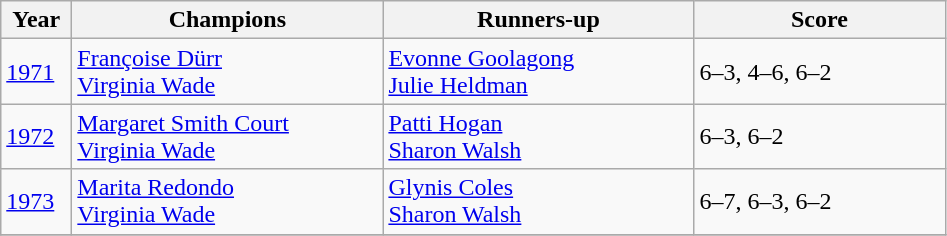<table class="wikitable">
<tr>
<th style="width:40px">Year</th>
<th style="width:200px">Champions</th>
<th style="width:200px">Runners-up</th>
<th style="width:160px" class="unsortable">Score</th>
</tr>
<tr>
<td><a href='#'>1971</a></td>
<td>  <a href='#'>Françoise Dürr</a> <br>   <a href='#'>Virginia Wade</a></td>
<td> <a href='#'>Evonne Goolagong</a> <br>  <a href='#'>Julie Heldman</a></td>
<td>6–3, 4–6, 6–2</td>
</tr>
<tr>
<td><a href='#'>1972</a></td>
<td>  <a href='#'>Margaret Smith Court</a> <br>   <a href='#'>Virginia Wade</a></td>
<td> <a href='#'>Patti Hogan</a> <br>  <a href='#'>Sharon Walsh</a></td>
<td>6–3, 6–2</td>
</tr>
<tr>
<td><a href='#'>1973</a></td>
<td>  <a href='#'>Marita Redondo</a> <br>   <a href='#'>Virginia Wade</a></td>
<td> <a href='#'>Glynis Coles</a> <br>  <a href='#'>Sharon Walsh</a></td>
<td>6–7, 6–3, 6–2</td>
</tr>
<tr>
</tr>
</table>
